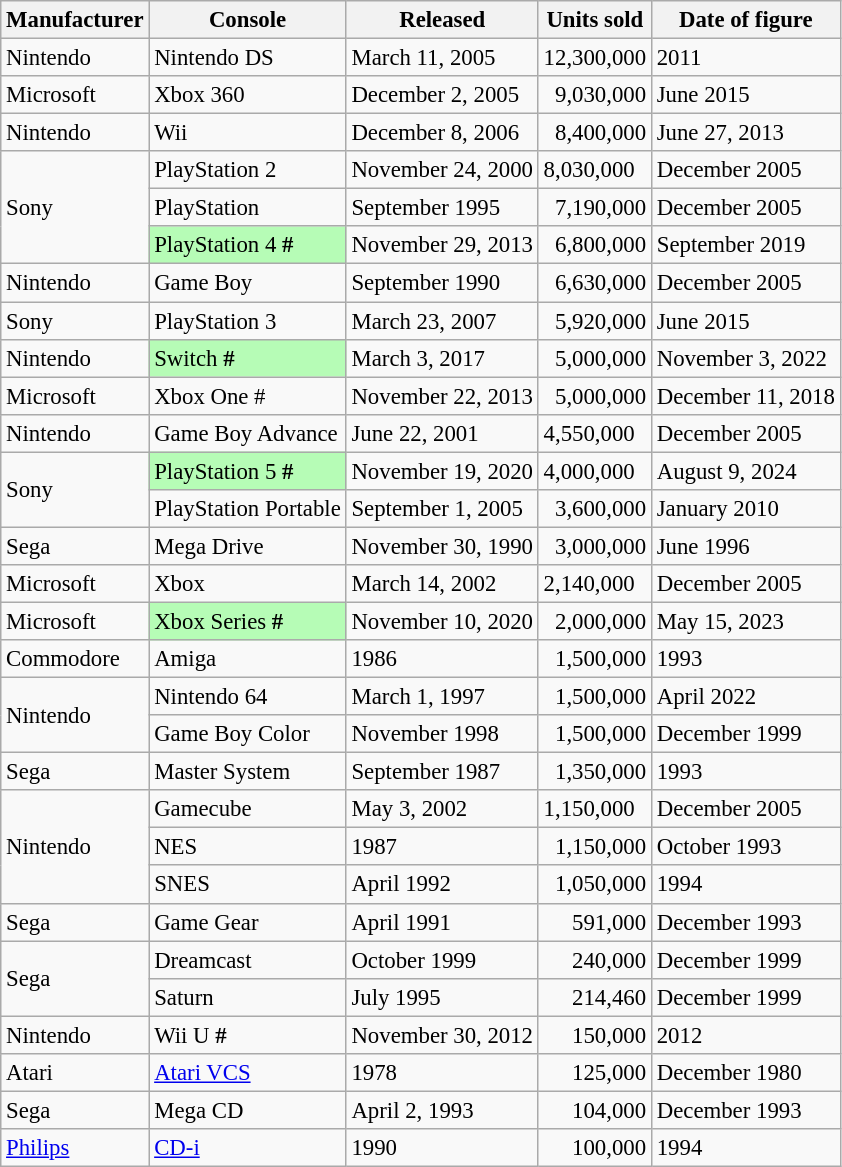<table class="wikitable sortable" style="font-size:95%">
<tr>
<th>Manufacturer</th>
<th>Console</th>
<th>Released</th>
<th data-sort-type="number">Units sold</th>
<th>Date of figure</th>
</tr>
<tr>
<td>Nintendo</td>
<td>Nintendo DS</td>
<td>March 11, 2005</td>
<td align=right>12,300,000</td>
<td>2011</td>
</tr>
<tr>
<td>Microsoft</td>
<td>Xbox 360</td>
<td>December 2, 2005</td>
<td align="right">9,030,000</td>
<td>June 2015</td>
</tr>
<tr>
<td>Nintendo</td>
<td>Wii</td>
<td>December 8, 2006</td>
<td align="right">8,400,000</td>
<td>June 27, 2013</td>
</tr>
<tr>
<td rowspan="3">Sony</td>
<td>PlayStation 2</td>
<td>November 24, 2000</td>
<td>8,030,000</td>
<td>December 2005</td>
</tr>
<tr>
<td>PlayStation</td>
<td>September 1995</td>
<td align="right">7,190,000</td>
<td>December 2005</td>
</tr>
<tr>
<td style="background:#b6fcb6;">PlayStation 4 <strong>#</strong></td>
<td>November 29, 2013</td>
<td align="right">6,800,000</td>
<td>September 2019</td>
</tr>
<tr>
<td>Nintendo</td>
<td>Game Boy</td>
<td>September 1990</td>
<td align="right">6,630,000</td>
<td>December 2005</td>
</tr>
<tr>
<td>Sony</td>
<td>PlayStation 3</td>
<td>March 23, 2007</td>
<td align="right">5,920,000</td>
<td>June 2015</td>
</tr>
<tr>
<td>Nintendo</td>
<td style="background:#b6fcb6;">Switch <strong>#</strong></td>
<td>March 3, 2017</td>
<td align=right>5,000,000</td>
<td>November 3, 2022</td>
</tr>
<tr>
<td>Microsoft</td>
<td>Xbox One #</td>
<td>November 22, 2013</td>
<td align=right>5,000,000</td>
<td>December 11, 2018</td>
</tr>
<tr>
<td>Nintendo</td>
<td>Game Boy Advance</td>
<td>June 22, 2001</td>
<td>4,550,000</td>
<td>December 2005</td>
</tr>
<tr>
<td rowspan="2">Sony</td>
<td style="background:#b6fcb6;">PlayStation 5 <strong>#</strong></td>
<td>November 19, 2020</td>
<td>4,000,000</td>
<td>August 9, 2024</td>
</tr>
<tr>
<td>PlayStation Portable</td>
<td>September 1, 2005</td>
<td align="right">3,600,000</td>
<td>January 2010</td>
</tr>
<tr>
<td>Sega</td>
<td>Mega Drive</td>
<td>November 30, 1990</td>
<td align=right>3,000,000</td>
<td>June 1996</td>
</tr>
<tr>
<td>Microsoft</td>
<td>Xbox</td>
<td>March 14, 2002</td>
<td>2,140,000</td>
<td>December 2005</td>
</tr>
<tr>
<td>Microsoft</td>
<td style="background:#b6fcb6;">Xbox Series <strong>#</strong></td>
<td>November 10, 2020</td>
<td align=right>2,000,000</td>
<td>May 15, 2023</td>
</tr>
<tr>
<td>Commodore</td>
<td>Amiga</td>
<td>1986</td>
<td align=right>1,500,000</td>
<td>1993</td>
</tr>
<tr>
<td rowspan="2">Nintendo</td>
<td>Nintendo 64</td>
<td>March 1, 1997</td>
<td align=right>1,500,000</td>
<td>April 2022</td>
</tr>
<tr>
<td>Game Boy Color</td>
<td>November 1998</td>
<td align=right>1,500,000</td>
<td>December 1999</td>
</tr>
<tr>
<td>Sega</td>
<td>Master System</td>
<td data-sort-value="September 1, 1987">September 1987</td>
<td align=right>1,350,000</td>
<td>1993</td>
</tr>
<tr>
<td rowspan="3">Nintendo</td>
<td>Gamecube</td>
<td>May 3, 2002</td>
<td>1,150,000</td>
<td>December 2005</td>
</tr>
<tr>
<td>NES</td>
<td>1987</td>
<td align="right">1,150,000</td>
<td>October 1993</td>
</tr>
<tr>
<td>SNES</td>
<td>April 1992</td>
<td align=right>1,050,000</td>
<td>1994</td>
</tr>
<tr>
<td>Sega</td>
<td>Game Gear</td>
<td>April 1991</td>
<td align=right>591,000</td>
<td>December 1993</td>
</tr>
<tr>
<td rowspan="2">Sega</td>
<td>Dreamcast</td>
<td>October 1999</td>
<td align=right>240,000</td>
<td>December 1999</td>
</tr>
<tr>
<td>Saturn</td>
<td>July 1995</td>
<td align=right>214,460</td>
<td>December 1999</td>
</tr>
<tr>
<td>Nintendo</td>
<td>Wii U <strong>#</strong></td>
<td>November 30, 2012</td>
<td align=right>150,000</td>
<td>2012</td>
</tr>
<tr>
<td>Atari</td>
<td><a href='#'>Atari VCS</a></td>
<td>1978</td>
<td align=right>125,000</td>
<td>December 1980</td>
</tr>
<tr>
<td>Sega</td>
<td>Mega CD</td>
<td>April 2, 1993</td>
<td align=right>104,000</td>
<td>December 1993</td>
</tr>
<tr>
<td><a href='#'>Philips</a></td>
<td><a href='#'>CD-i</a></td>
<td>1990</td>
<td align=right>100,000</td>
<td>1994</td>
</tr>
</table>
